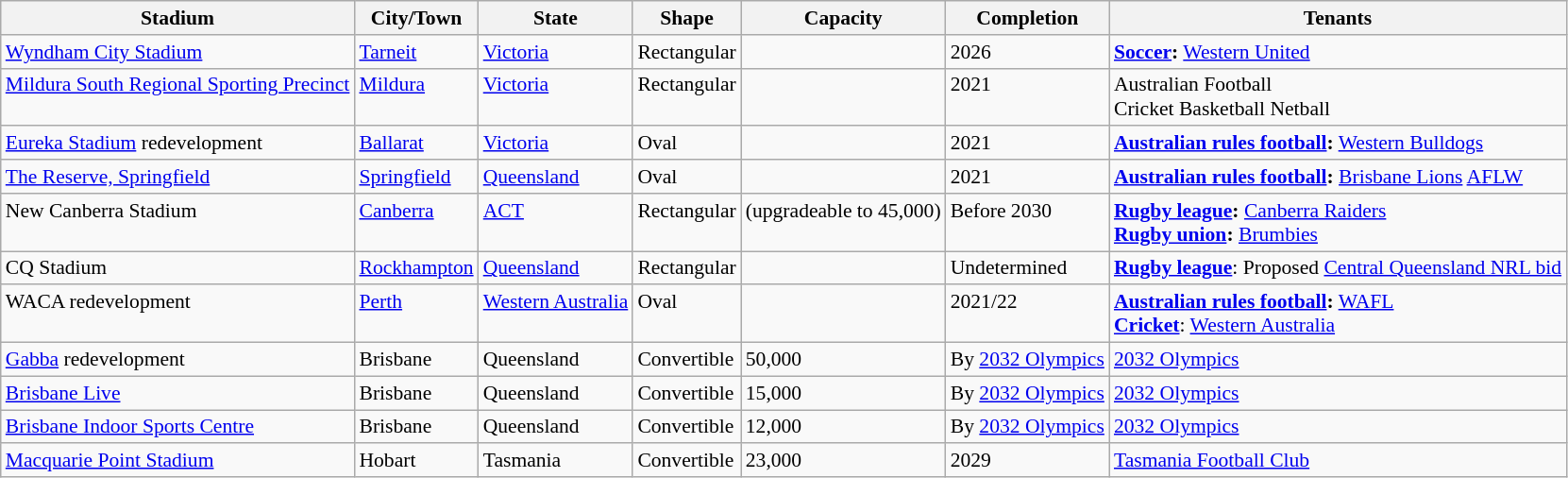<table class="wikitable sortable" style="font-size:90%;">
<tr>
<th>Stadium</th>
<th>City/Town</th>
<th>State</th>
<th>Shape</th>
<th>Capacity</th>
<th>Completion</th>
<th>Tenants</th>
</tr>
<tr valign=top>
<td><a href='#'>Wyndham City Stadium</a></td>
<td><a href='#'>Tarneit</a></td>
<td><a href='#'>Victoria</a></td>
<td>Rectangular</td>
<td></td>
<td>2026</td>
<td><strong><a href='#'>Soccer</a>:</strong> <a href='#'>Western United</a></td>
</tr>
<tr valign=top>
<td><a href='#'>Mildura South Regional Sporting Precinct</a></td>
<td><a href='#'>Mildura</a></td>
<td><a href='#'>Victoria</a></td>
<td>Rectangular</td>
<td></td>
<td>2021</td>
<td>Australian Football<br>Cricket
Basketball
Netball</td>
</tr>
<tr valign=top>
<td><a href='#'>Eureka Stadium</a> redevelopment</td>
<td><a href='#'>Ballarat</a></td>
<td><a href='#'>Victoria</a></td>
<td>Oval</td>
<td></td>
<td>2021</td>
<td><strong><a href='#'>Australian rules football</a>:</strong> <a href='#'>Western Bulldogs</a></td>
</tr>
<tr valign=top>
<td><a href='#'>The Reserve, Springfield</a></td>
<td><a href='#'>Springfield</a></td>
<td><a href='#'>Queensland</a></td>
<td>Oval</td>
<td></td>
<td>2021</td>
<td><strong><a href='#'>Australian rules football</a>:</strong> <a href='#'>Brisbane Lions</a> <a href='#'>AFLW</a></td>
</tr>
<tr valign=top>
<td>New Canberra Stadium</td>
<td><a href='#'>Canberra</a></td>
<td><a href='#'>ACT</a></td>
<td>Rectangular</td>
<td> (upgradeable to 45,000)</td>
<td>Before 2030</td>
<td><strong><a href='#'>Rugby league</a>:</strong> <a href='#'>Canberra Raiders</a> <br> <strong><a href='#'>Rugby union</a>:</strong> <a href='#'>Brumbies</a></td>
</tr>
<tr>
<td>CQ Stadium</td>
<td><a href='#'>Rockhampton</a></td>
<td><a href='#'>Queensland</a></td>
<td>Rectangular</td>
<td></td>
<td>Undetermined</td>
<td><strong><a href='#'>Rugby league</a></strong>: Proposed <a href='#'>Central Queensland NRL bid</a></td>
</tr>
<tr valign=top>
<td>WACA redevelopment</td>
<td><a href='#'>Perth</a></td>
<td><a href='#'>Western Australia</a></td>
<td>Oval</td>
<td></td>
<td>2021/22</td>
<td><strong><a href='#'>Australian rules football</a>:</strong> <a href='#'>WAFL</a><br> <strong><a href='#'>Cricket</a></strong>: <a href='#'>Western Australia</a></td>
</tr>
<tr>
<td><a href='#'>Gabba</a> redevelopment</td>
<td>Brisbane</td>
<td>Queensland</td>
<td>Convertible</td>
<td>50,000</td>
<td>By <a href='#'>2032 Olympics</a></td>
<td><a href='#'>2032 Olympics</a></td>
</tr>
<tr>
<td><a href='#'>Brisbane Live</a></td>
<td>Brisbane</td>
<td>Queensland</td>
<td>Convertible</td>
<td>15,000</td>
<td>By <a href='#'>2032 Olympics</a></td>
<td><a href='#'>2032 Olympics</a></td>
</tr>
<tr>
<td><a href='#'>Brisbane Indoor Sports Centre</a></td>
<td>Brisbane</td>
<td>Queensland</td>
<td>Convertible</td>
<td>12,000</td>
<td>By <a href='#'>2032 Olympics</a></td>
<td><a href='#'>2032 Olympics</a></td>
</tr>
<tr>
<td><a href='#'>Macquarie Point Stadium</a></td>
<td>Hobart</td>
<td>Tasmania</td>
<td>Convertible</td>
<td>23,000</td>
<td>2029</td>
<td><a href='#'>Tasmania Football Club</a></td>
</tr>
</table>
